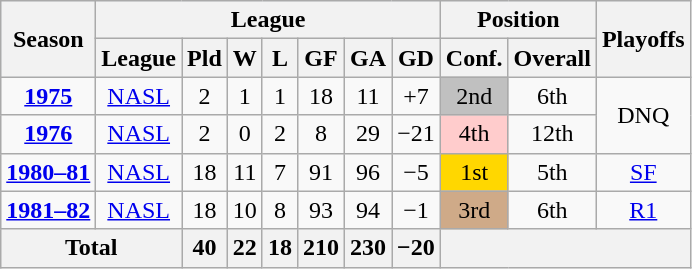<table class="wikitable" style="text-align:center;">
<tr style="background:#f0f6ff;">
<th rowspan="2">Season</th>
<th colspan="7">League</th>
<th colspan="2">Position</th>
<th rowspan="2">Playoffs</th>
</tr>
<tr>
<th>League</th>
<th>Pld</th>
<th>W</th>
<th>L</th>
<th>GF</th>
<th>GA</th>
<th>GD</th>
<th>Conf.</th>
<th>Overall</th>
</tr>
<tr>
<td><strong><a href='#'>1975</a></strong></td>
<td><a href='#'>NASL</a></td>
<td>2</td>
<td>1</td>
<td>1</td>
<td>18</td>
<td>11</td>
<td>+7</td>
<td bgcolor=silver>2nd</td>
<td>6th</td>
<td rowspan="2">DNQ</td>
</tr>
<tr>
<td><strong><a href='#'>1976</a></strong></td>
<td><a href='#'>NASL</a></td>
<td>2</td>
<td>0</td>
<td>2</td>
<td>8</td>
<td>29</td>
<td>−21</td>
<td style=background:#FFCCCC>4th</td>
<td>12th</td>
</tr>
<tr>
<td><strong><a href='#'>1980–81</a></strong></td>
<td><a href='#'>NASL</a></td>
<td>18</td>
<td>11</td>
<td>7</td>
<td>91</td>
<td>96</td>
<td>−5</td>
<td bgcolor=gold>1st</td>
<td>5th</td>
<td><a href='#'>SF</a></td>
</tr>
<tr>
<td><strong><a href='#'>1981–82</a></strong></td>
<td><a href='#'>NASL</a></td>
<td>18</td>
<td>10</td>
<td>8</td>
<td>93</td>
<td>94</td>
<td>−1</td>
<td bgcolor=CFAA88>3rd</td>
<td>6th</td>
<td><a href='#'>R1</a></td>
</tr>
<tr>
<th colspan=2">Total</th>
<th>40</th>
<th>22</th>
<th>18</th>
<th>210</th>
<th>230</th>
<th>−20</th>
<th colspan="3"></th>
</tr>
</table>
